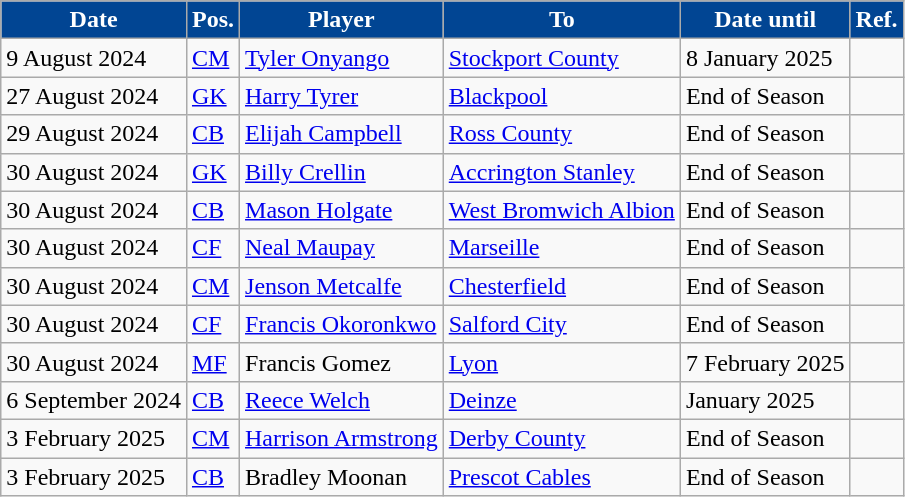<table class="wikitable plainrowheaders sortable">
<tr>
<th style="background:#014593; color:white;">Date</th>
<th style="background:#014593; color:white;">Pos.</th>
<th style="background:#014593; color:white;">Player</th>
<th style="background:#014593; color:white;">To</th>
<th style="background:#014593; color:white;">Date until</th>
<th style="background:#014593; color:white;">Ref.</th>
</tr>
<tr>
<td>9 August 2024</td>
<td><a href='#'>CM</a></td>
<td> <a href='#'>Tyler Onyango</a></td>
<td> <a href='#'>Stockport County</a></td>
<td>8 January 2025</td>
<td></td>
</tr>
<tr>
<td>27 August 2024</td>
<td><a href='#'>GK</a></td>
<td> <a href='#'>Harry Tyrer</a></td>
<td> <a href='#'>Blackpool</a></td>
<td>End of Season</td>
<td></td>
</tr>
<tr>
<td>29 August 2024</td>
<td><a href='#'>CB</a></td>
<td> <a href='#'>Elijah Campbell</a></td>
<td> <a href='#'>Ross County</a></td>
<td>End of Season</td>
<td></td>
</tr>
<tr>
<td>30 August 2024</td>
<td><a href='#'>GK</a></td>
<td> <a href='#'>Billy Crellin</a></td>
<td> <a href='#'>Accrington Stanley</a></td>
<td>End of Season</td>
<td></td>
</tr>
<tr>
<td>30 August 2024</td>
<td><a href='#'>CB</a></td>
<td> <a href='#'>Mason Holgate</a></td>
<td> <a href='#'>West Bromwich Albion</a></td>
<td>End of Season</td>
<td></td>
</tr>
<tr>
<td>30 August 2024</td>
<td><a href='#'>CF</a></td>
<td> <a href='#'>Neal Maupay</a></td>
<td> <a href='#'>Marseille</a></td>
<td>End of Season</td>
<td></td>
</tr>
<tr>
<td>30 August 2024</td>
<td><a href='#'>CM</a></td>
<td> <a href='#'>Jenson Metcalfe</a></td>
<td> <a href='#'>Chesterfield</a></td>
<td>End of Season</td>
<td></td>
</tr>
<tr>
<td>30 August 2024</td>
<td><a href='#'>CF</a></td>
<td> <a href='#'>Francis Okoronkwo</a></td>
<td> <a href='#'>Salford City</a></td>
<td>End of Season</td>
<td></td>
</tr>
<tr>
<td>30 August 2024</td>
<td><a href='#'>MF</a></td>
<td> Francis Gomez</td>
<td> <a href='#'>Lyon</a></td>
<td>7 February 2025</td>
<td></td>
</tr>
<tr>
<td>6 September 2024</td>
<td><a href='#'>CB</a></td>
<td> <a href='#'>Reece Welch</a></td>
<td> <a href='#'>Deinze</a></td>
<td>January 2025</td>
<td></td>
</tr>
<tr>
<td>3 February 2025</td>
<td><a href='#'>CM</a></td>
<td> <a href='#'>Harrison Armstrong</a></td>
<td> <a href='#'>Derby County</a></td>
<td>End of Season</td>
<td></td>
</tr>
<tr>
<td>3 February 2025</td>
<td><a href='#'>CB</a></td>
<td> Bradley Moonan</td>
<td> <a href='#'>Prescot Cables</a></td>
<td>End of Season</td>
<td></td>
</tr>
</table>
